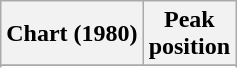<table class="wikitable plainrowheaders sortable">
<tr>
<th>Chart (1980)</th>
<th>Peak<br>position</th>
</tr>
<tr>
</tr>
<tr>
</tr>
<tr>
</tr>
<tr>
</tr>
</table>
